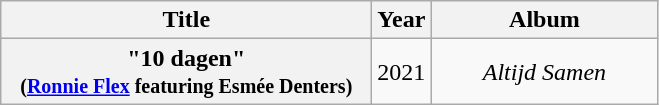<table class="wikitable plainrowheaders" style="text-align:center;">
<tr>
<th scope="col" style="width:15em;">Title</th>
<th scope="col" style="width:1em;">Year</th>
<th scope="col" style="width:9em;">Album</th>
</tr>
<tr>
<th scope="row">"10 dagen"<br><small>(<a href='#'>Ronnie Flex</a> featuring Esmée Denters)</small></th>
<td>2021</td>
<td><em>Altijd Samen</em></td>
</tr>
</table>
